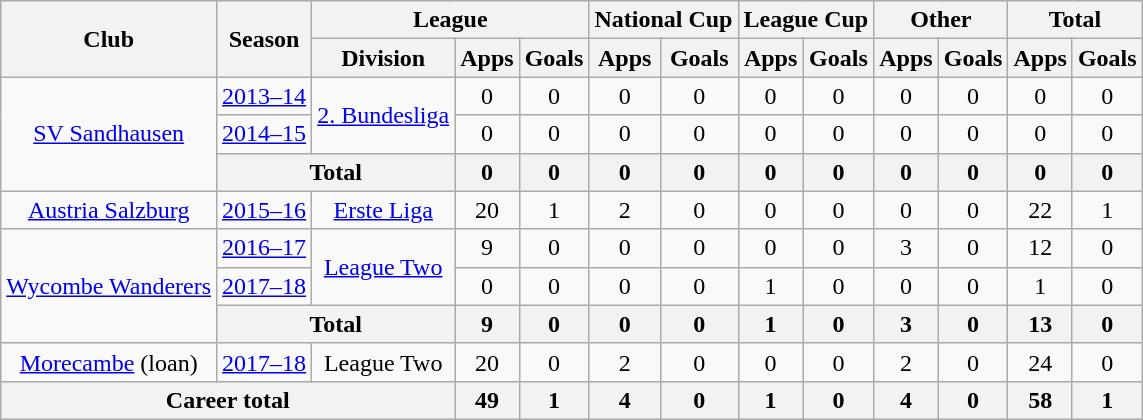<table class="wikitable" style="text-align: center">
<tr>
<th rowspan="2">Club</th>
<th rowspan="2">Season</th>
<th colspan="3">League</th>
<th colspan="2">National Cup</th>
<th colspan="2">League Cup</th>
<th colspan="2">Other</th>
<th colspan="2">Total</th>
</tr>
<tr>
<th>Division</th>
<th>Apps</th>
<th>Goals</th>
<th>Apps</th>
<th>Goals</th>
<th>Apps</th>
<th>Goals</th>
<th>Apps</th>
<th>Goals</th>
<th>Apps</th>
<th>Goals</th>
</tr>
<tr>
<td rowspan="3"><a href='#'>SV Sandhausen</a></td>
<td><a href='#'>2013–14</a></td>
<td rowspan="2"><a href='#'>2. Bundesliga</a></td>
<td>0</td>
<td>0</td>
<td>0</td>
<td>0</td>
<td>0</td>
<td>0</td>
<td>0</td>
<td>0</td>
<td>0</td>
<td>0</td>
</tr>
<tr>
<td><a href='#'>2014–15</a></td>
<td>0</td>
<td>0</td>
<td>0</td>
<td>0</td>
<td>0</td>
<td>0</td>
<td>0</td>
<td>0</td>
<td>0</td>
<td>0</td>
</tr>
<tr>
<th colspan="2">Total</th>
<th>0</th>
<th>0</th>
<th>0</th>
<th>0</th>
<th>0</th>
<th>0</th>
<th>0</th>
<th>0</th>
<th>0</th>
<th>0</th>
</tr>
<tr>
<td><a href='#'>Austria Salzburg</a></td>
<td><a href='#'>2015–16</a></td>
<td><a href='#'>Erste Liga</a></td>
<td>20</td>
<td>1</td>
<td>2</td>
<td>0</td>
<td>0</td>
<td>0</td>
<td>0</td>
<td>0</td>
<td>22</td>
<td>1</td>
</tr>
<tr>
<td rowspan="3"><a href='#'>Wycombe Wanderers</a></td>
<td><a href='#'>2016–17</a></td>
<td rowspan="2"><a href='#'>League Two</a></td>
<td>9</td>
<td>0</td>
<td>0</td>
<td>0</td>
<td>0</td>
<td>0</td>
<td>3</td>
<td>0</td>
<td>12</td>
<td>0</td>
</tr>
<tr>
<td><a href='#'>2017–18</a></td>
<td>0</td>
<td>0</td>
<td>0</td>
<td>0</td>
<td>1</td>
<td>0</td>
<td>0</td>
<td>0</td>
<td>1</td>
<td>0</td>
</tr>
<tr>
<th colspan="2">Total</th>
<th>9</th>
<th>0</th>
<th>0</th>
<th>0</th>
<th>1</th>
<th>0</th>
<th>3</th>
<th>0</th>
<th>13</th>
<th>0</th>
</tr>
<tr>
<td><a href='#'>Morecambe</a> (loan)</td>
<td><a href='#'>2017–18</a></td>
<td>League Two</td>
<td>20</td>
<td>0</td>
<td>2</td>
<td>0</td>
<td>0</td>
<td>0</td>
<td>2</td>
<td>0</td>
<td>24</td>
<td>0</td>
</tr>
<tr>
<th colspan="3">Career total</th>
<th>49</th>
<th>1</th>
<th>4</th>
<th>0</th>
<th>1</th>
<th>0</th>
<th>4</th>
<th>0</th>
<th>58</th>
<th>1</th>
</tr>
</table>
